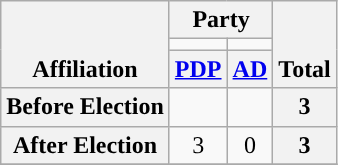<table class=wikitable style="text-align:center">
<tr style="vertical-align:bottom;">
<th rowspan=3>Affiliation</th>
<th colspan=2>Party</th>
<th rowspan=3>Total</th>
</tr>
<tr>
<td style="background-color:"></td>
<td style="background-color:"></td>
</tr>
<tr>
<th><a href='#'>PDP</a></th>
<th><a href='#'>AD</a></th>
</tr>
<tr>
<th>Before Election</th>
<td></td>
<td></td>
<th>3</th>
</tr>
<tr>
<th>After Election</th>
<td>3</td>
<td>0</td>
<th>3</th>
</tr>
<tr>
</tr>
</table>
